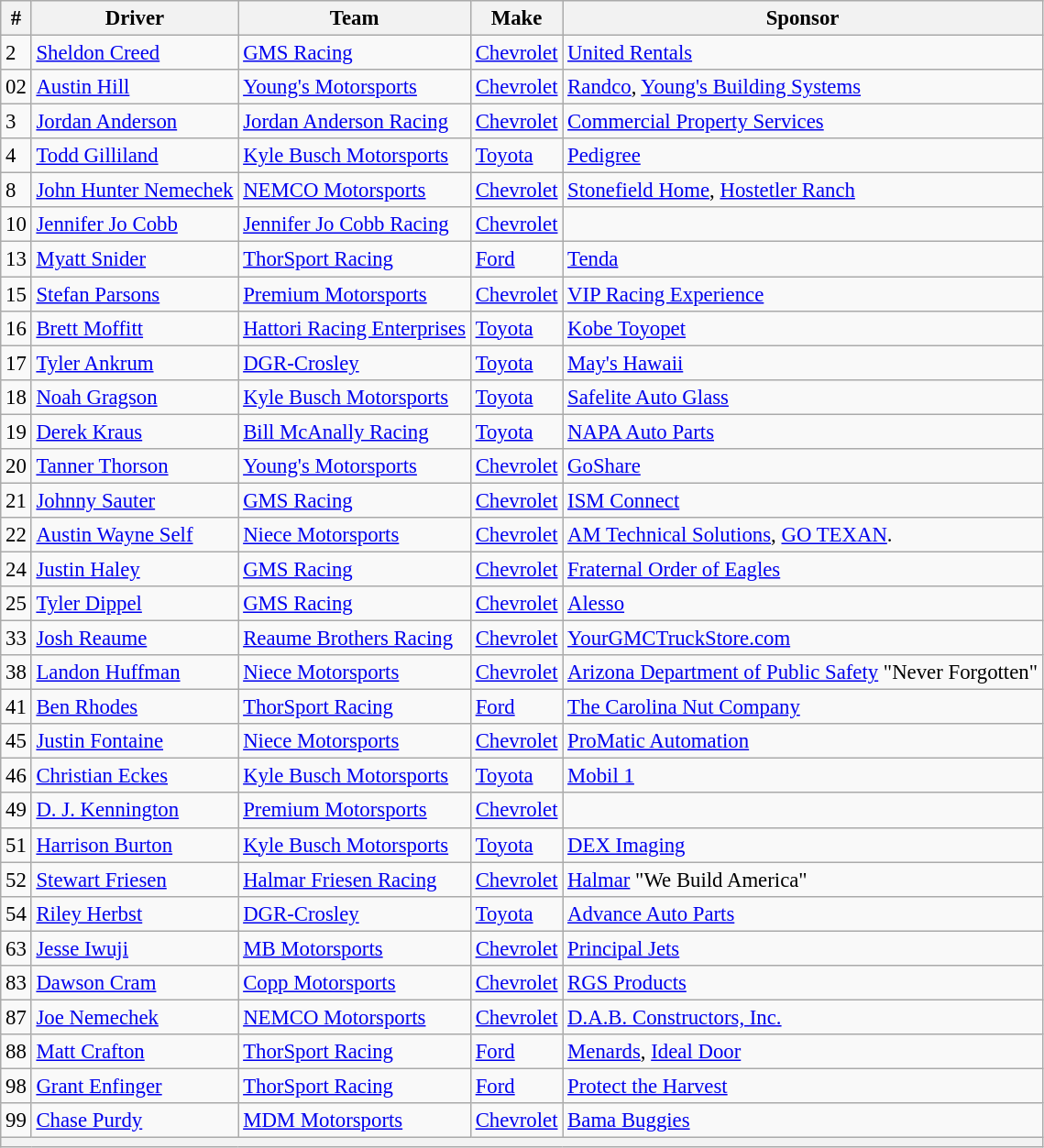<table class="wikitable" style="font-size:95%">
<tr>
<th>#</th>
<th>Driver</th>
<th>Team</th>
<th>Make</th>
<th>Sponsor</th>
</tr>
<tr>
<td>2</td>
<td><a href='#'>Sheldon Creed</a></td>
<td><a href='#'>GMS Racing</a></td>
<td><a href='#'>Chevrolet</a></td>
<td><a href='#'>United Rentals</a></td>
</tr>
<tr>
<td>02</td>
<td><a href='#'>Austin Hill</a></td>
<td><a href='#'>Young's Motorsports</a></td>
<td><a href='#'>Chevrolet</a></td>
<td><a href='#'>Randco</a>, <a href='#'>Young's Building Systems</a></td>
</tr>
<tr>
<td>3</td>
<td><a href='#'>Jordan Anderson</a></td>
<td><a href='#'>Jordan Anderson Racing</a></td>
<td><a href='#'>Chevrolet</a></td>
<td><a href='#'>Commercial Property Services</a></td>
</tr>
<tr>
<td>4</td>
<td><a href='#'>Todd Gilliland</a></td>
<td><a href='#'>Kyle Busch Motorsports</a></td>
<td><a href='#'>Toyota</a></td>
<td><a href='#'>Pedigree</a></td>
</tr>
<tr>
<td>8</td>
<td><a href='#'>John Hunter Nemechek</a></td>
<td><a href='#'>NEMCO Motorsports</a></td>
<td><a href='#'>Chevrolet</a></td>
<td><a href='#'>Stonefield Home</a>, <a href='#'>Hostetler Ranch</a></td>
</tr>
<tr>
<td>10</td>
<td><a href='#'>Jennifer Jo Cobb</a></td>
<td><a href='#'>Jennifer Jo Cobb Racing</a></td>
<td><a href='#'>Chevrolet</a></td>
<td></td>
</tr>
<tr>
<td>13</td>
<td><a href='#'>Myatt Snider</a></td>
<td><a href='#'>ThorSport Racing</a></td>
<td><a href='#'>Ford</a></td>
<td><a href='#'>Tenda</a></td>
</tr>
<tr>
<td>15</td>
<td><a href='#'>Stefan Parsons</a></td>
<td><a href='#'>Premium Motorsports</a></td>
<td><a href='#'>Chevrolet</a></td>
<td><a href='#'>VIP Racing Experience</a></td>
</tr>
<tr>
<td>16</td>
<td><a href='#'>Brett Moffitt</a></td>
<td><a href='#'>Hattori Racing Enterprises</a></td>
<td><a href='#'>Toyota</a></td>
<td><a href='#'>Kobe Toyopet</a></td>
</tr>
<tr>
<td>17</td>
<td><a href='#'>Tyler Ankrum</a></td>
<td><a href='#'>DGR-Crosley</a></td>
<td><a href='#'>Toyota</a></td>
<td><a href='#'>May's Hawaii</a></td>
</tr>
<tr>
<td>18</td>
<td><a href='#'>Noah Gragson</a></td>
<td><a href='#'>Kyle Busch Motorsports</a></td>
<td><a href='#'>Toyota</a></td>
<td><a href='#'>Safelite Auto Glass</a></td>
</tr>
<tr>
<td>19</td>
<td><a href='#'>Derek Kraus</a></td>
<td><a href='#'>Bill McAnally Racing</a></td>
<td><a href='#'>Toyota</a></td>
<td><a href='#'>NAPA Auto Parts</a></td>
</tr>
<tr>
<td>20</td>
<td><a href='#'>Tanner Thorson</a></td>
<td><a href='#'>Young's Motorsports</a></td>
<td><a href='#'>Chevrolet</a></td>
<td><a href='#'>GoShare</a></td>
</tr>
<tr>
<td>21</td>
<td><a href='#'>Johnny Sauter</a></td>
<td><a href='#'>GMS Racing</a></td>
<td><a href='#'>Chevrolet</a></td>
<td><a href='#'>ISM Connect</a></td>
</tr>
<tr>
<td>22</td>
<td><a href='#'>Austin Wayne Self</a></td>
<td><a href='#'>Niece Motorsports</a></td>
<td><a href='#'>Chevrolet</a></td>
<td><a href='#'>AM Technical Solutions</a>, <a href='#'>GO TEXAN</a>.</td>
</tr>
<tr>
<td>24</td>
<td><a href='#'>Justin Haley</a></td>
<td><a href='#'>GMS Racing</a></td>
<td><a href='#'>Chevrolet</a></td>
<td><a href='#'>Fraternal Order of Eagles</a></td>
</tr>
<tr>
<td>25</td>
<td><a href='#'>Tyler Dippel</a></td>
<td><a href='#'>GMS Racing</a></td>
<td><a href='#'>Chevrolet</a></td>
<td><a href='#'>Alesso</a></td>
</tr>
<tr>
<td>33</td>
<td><a href='#'>Josh Reaume</a></td>
<td><a href='#'>Reaume Brothers Racing</a></td>
<td><a href='#'>Chevrolet</a></td>
<td><a href='#'>YourGMCTruckStore.com</a></td>
</tr>
<tr>
<td>38</td>
<td><a href='#'>Landon Huffman</a></td>
<td><a href='#'>Niece Motorsports</a></td>
<td><a href='#'>Chevrolet</a></td>
<td><a href='#'>Arizona Department of Public Safety</a> "Never Forgotten"</td>
</tr>
<tr>
<td>41</td>
<td><a href='#'>Ben Rhodes</a></td>
<td><a href='#'>ThorSport Racing</a></td>
<td><a href='#'>Ford</a></td>
<td><a href='#'>The Carolina Nut Company</a></td>
</tr>
<tr>
<td>45</td>
<td><a href='#'>Justin Fontaine</a></td>
<td><a href='#'>Niece Motorsports</a></td>
<td><a href='#'>Chevrolet</a></td>
<td><a href='#'>ProMatic Automation</a></td>
</tr>
<tr>
<td>46</td>
<td><a href='#'>Christian Eckes</a></td>
<td><a href='#'>Kyle Busch Motorsports</a></td>
<td><a href='#'>Toyota</a></td>
<td><a href='#'>Mobil 1</a></td>
</tr>
<tr>
<td>49</td>
<td><a href='#'>D. J. Kennington</a></td>
<td><a href='#'>Premium Motorsports</a></td>
<td><a href='#'>Chevrolet</a></td>
<td></td>
</tr>
<tr>
<td>51</td>
<td><a href='#'>Harrison Burton</a></td>
<td><a href='#'>Kyle Busch Motorsports</a></td>
<td><a href='#'>Toyota</a></td>
<td><a href='#'>DEX Imaging</a></td>
</tr>
<tr>
<td>52</td>
<td><a href='#'>Stewart Friesen</a></td>
<td><a href='#'>Halmar Friesen Racing</a></td>
<td><a href='#'>Chevrolet</a></td>
<td><a href='#'>Halmar</a> "We Build America"</td>
</tr>
<tr>
<td>54</td>
<td><a href='#'>Riley Herbst</a></td>
<td><a href='#'>DGR-Crosley</a></td>
<td><a href='#'>Toyota</a></td>
<td><a href='#'>Advance Auto Parts</a></td>
</tr>
<tr>
<td>63</td>
<td><a href='#'>Jesse Iwuji</a></td>
<td><a href='#'>MB Motorsports</a></td>
<td><a href='#'>Chevrolet</a></td>
<td><a href='#'>Principal Jets</a></td>
</tr>
<tr>
<td>83</td>
<td><a href='#'>Dawson Cram</a></td>
<td><a href='#'>Copp Motorsports</a></td>
<td><a href='#'>Chevrolet</a></td>
<td><a href='#'>RGS Products</a></td>
</tr>
<tr>
<td>87</td>
<td><a href='#'>Joe Nemechek</a></td>
<td><a href='#'>NEMCO Motorsports</a></td>
<td><a href='#'>Chevrolet</a></td>
<td><a href='#'>D.A.B. Constructors, Inc.</a></td>
</tr>
<tr>
<td>88</td>
<td><a href='#'>Matt Crafton</a></td>
<td><a href='#'>ThorSport Racing</a></td>
<td><a href='#'>Ford</a></td>
<td><a href='#'>Menards</a>, <a href='#'>Ideal Door</a></td>
</tr>
<tr>
<td>98</td>
<td><a href='#'>Grant Enfinger</a></td>
<td><a href='#'>ThorSport Racing</a></td>
<td><a href='#'>Ford</a></td>
<td><a href='#'>Protect the Harvest</a></td>
</tr>
<tr>
<td>99</td>
<td><a href='#'>Chase Purdy</a></td>
<td><a href='#'>MDM Motorsports</a></td>
<td><a href='#'>Chevrolet</a></td>
<td><a href='#'>Bama Buggies</a></td>
</tr>
<tr>
<th colspan="5"></th>
</tr>
</table>
